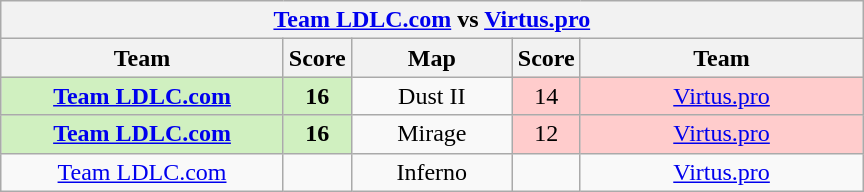<table class="wikitable" style="text-align: center;">
<tr>
<th colspan=5><a href='#'>Team LDLC.com</a> vs <a href='#'>Virtus.pro</a></th>
</tr>
<tr>
<th width="181px">Team</th>
<th width="20px">Score</th>
<th width="100px">Map</th>
<th width="20px">Score</th>
<th width="181px">Team</th>
</tr>
<tr>
<td style="background: #D0F0C0;"><strong><a href='#'>Team LDLC.com</a></strong></td>
<td style="background: #D0F0C0;"><strong>16</strong></td>
<td>Dust II</td>
<td style="background: #FFCCCC;">14</td>
<td style="background: #FFCCCC;"><a href='#'>Virtus.pro</a></td>
</tr>
<tr>
<td style="background: #D0F0C0;"><strong><a href='#'>Team LDLC.com</a></strong></td>
<td style="background: #D0F0C0;"><strong>16</strong></td>
<td>Mirage</td>
<td style="background: #FFCCCC;">12</td>
<td style="background: #FFCCCC;"><a href='#'>Virtus.pro</a></td>
</tr>
<tr>
<td><a href='#'>Team LDLC.com</a></td>
<td></td>
<td>Inferno</td>
<td></td>
<td><a href='#'>Virtus.pro</a></td>
</tr>
</table>
